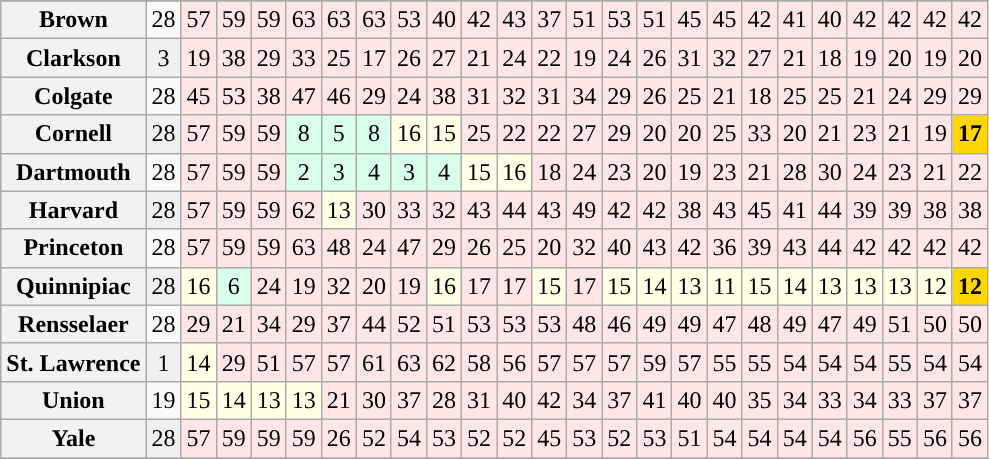<table class="wikitable sortable" style="text-align: center;">
<tr>
</tr>
<tr>
<th>Brown</th>
<td>28</td>
<td bgcolor=FFE6E6>57</td>
<td bgcolor=FFE6E6>59</td>
<td bgcolor=FFE6E6>59</td>
<td bgcolor=FFE6E6>63</td>
<td bgcolor=FFE6E6>63</td>
<td bgcolor=FFE6E6>63</td>
<td bgcolor=FFE6E6>53</td>
<td bgcolor=FFE6E6>40</td>
<td bgcolor=FFE6E6>42</td>
<td bgcolor=FFE6E6>43</td>
<td bgcolor=FFE6E6>37</td>
<td bgcolor=FFE6E6>51</td>
<td bgcolor=FFE6E6>53</td>
<td bgcolor=FFE6E6>51</td>
<td bgcolor=FFE6E6>45</td>
<td bgcolor=FFE6E6>45</td>
<td bgcolor=FFE6E6>42</td>
<td bgcolor=FFE6E6>41</td>
<td bgcolor=FFE6E6>40</td>
<td bgcolor=FFE6E6>42</td>
<td bgcolor=FFE6E6>42</td>
<td bgcolor=FFE6E6>42</td>
<td bgcolor=FFE6E6>42</td>
</tr>
<tr bgcolor=f0f0f0>
<th>Clarkson</th>
<td>3</td>
<td bgcolor=FFE6E6>19</td>
<td bgcolor=FFE6E6>38</td>
<td bgcolor=FFE6E6>29</td>
<td bgcolor=FFE6E6>33</td>
<td bgcolor=FFE6E6>25</td>
<td bgcolor=FFE6E6>17</td>
<td bgcolor=FFE6E6>26</td>
<td bgcolor=FFE6E6>27</td>
<td bgcolor=FFE6E6>21</td>
<td bgcolor=FFE6E6>24</td>
<td bgcolor=FFE6E6>22</td>
<td bgcolor=FFE6E6>19</td>
<td bgcolor=FFE6E6>24</td>
<td bgcolor=FFE6E6>26</td>
<td bgcolor=FFE6E6>31</td>
<td bgcolor=FFE6E6>32</td>
<td bgcolor=FFE6E6>27</td>
<td bgcolor=FFE6E6>21</td>
<td bgcolor=FFE6E6>18</td>
<td bgcolor=FFE6E6>19</td>
<td bgcolor=FFE6E6>20</td>
<td bgcolor=FFE6E6>19</td>
<td bgcolor=FFE6E6>20</td>
</tr>
<tr>
<th>Colgate</th>
<td>28</td>
<td bgcolor=FFE6E6>45</td>
<td bgcolor=FFE6E6>53</td>
<td bgcolor=FFE6E6>38</td>
<td bgcolor=FFE6E6>47</td>
<td bgcolor=FFE6E6>46</td>
<td bgcolor=FFE6E6>29</td>
<td bgcolor=FFE6E6>24</td>
<td bgcolor=FFE6E6>38</td>
<td bgcolor=FFE6E6>31</td>
<td bgcolor=FFE6E6>32</td>
<td bgcolor=FFE6E6>31</td>
<td bgcolor=FFE6E6>34</td>
<td bgcolor=FFE6E6>29</td>
<td bgcolor=FFE6E6>26</td>
<td bgcolor=FFE6E6>25</td>
<td bgcolor=FFE6E6>21</td>
<td bgcolor=FFE6E6>18</td>
<td bgcolor=FFE6E6>25</td>
<td bgcolor=FFE6E6>25</td>
<td bgcolor=FFE6E6>21</td>
<td bgcolor=FFE6E6>24</td>
<td bgcolor=FFE6E6>29</td>
<td bgcolor=FFE6E6>29</td>
</tr>
<tr bgcolor=f0f0f0>
<th>Cornell</th>
<td>28</td>
<td bgcolor=FFE6E6>57</td>
<td bgcolor=FFE6E6>59</td>
<td bgcolor=FFE6E6>59</td>
<td bgcolor=D8FFEB>8</td>
<td bgcolor=D8FFEB>5</td>
<td bgcolor=D8FFEB>8</td>
<td bgcolor=FFFFE6>16</td>
<td bgcolor=FFFFE6>15</td>
<td bgcolor=FFE6E6>25</td>
<td bgcolor=FFE6E6>22</td>
<td bgcolor=FFE6E6>22</td>
<td bgcolor=FFE6E6>27</td>
<td bgcolor=FFE6E6>29</td>
<td bgcolor=FFE6E6>20</td>
<td bgcolor=FFE6E6>20</td>
<td bgcolor=FFE6E6>25</td>
<td bgcolor=FFE6E6>33</td>
<td bgcolor=FFE6E6>20</td>
<td bgcolor=FFE6E6>21</td>
<td bgcolor=FFE6E6>23</td>
<td bgcolor=FFE6E6>21</td>
<td bgcolor=FFE6E6>19</td>
<td bgcolor=gold><strong>17</strong></td>
</tr>
<tr>
<th>Dartmouth</th>
<td>28</td>
<td bgcolor=FFE6E6>57</td>
<td bgcolor=FFE6E6>59</td>
<td bgcolor=FFE6E6>59</td>
<td bgcolor=D8FFEB>2</td>
<td bgcolor=D8FFEB>3</td>
<td bgcolor=D8FFEB>4</td>
<td bgcolor=D8FFEB>3</td>
<td bgcolor=D8FFEB>4</td>
<td bgcolor=FFFFE6>15</td>
<td bgcolor=FFFFE6>16</td>
<td bgcolor=FFE6E6>18</td>
<td bgcolor=FFE6E6>24</td>
<td bgcolor=FFE6E6>23</td>
<td bgcolor=FFE6E6>20</td>
<td bgcolor=FFE6E6>19</td>
<td bgcolor=FFE6E6>23</td>
<td bgcolor=FFE6E6>21</td>
<td bgcolor=FFE6E6>28</td>
<td bgcolor=FFE6E6>30</td>
<td bgcolor=FFE6E6>24</td>
<td bgcolor=FFE6E6>23</td>
<td bgcolor=FFE6E6>21</td>
<td bgcolor=FFE6E6>22</td>
</tr>
<tr bgcolor=f0f0f0>
<th>Harvard</th>
<td>28</td>
<td bgcolor=FFE6E6>57</td>
<td bgcolor=FFE6E6>59</td>
<td bgcolor=FFE6E6>59</td>
<td bgcolor=FFE6E6>62</td>
<td bgcolor=FFFFE6>13</td>
<td bgcolor=FFE6E6>30</td>
<td bgcolor=FFE6E6>33</td>
<td bgcolor=FFE6E6>32</td>
<td bgcolor=FFE6E6>43</td>
<td bgcolor=FFE6E6>44</td>
<td bgcolor=FFE6E6>43</td>
<td bgcolor=FFE6E6>49</td>
<td bgcolor=FFE6E6>42</td>
<td bgcolor=FFE6E6>42</td>
<td bgcolor=FFE6E6>38</td>
<td bgcolor=FFE6E6>43</td>
<td bgcolor=FFE6E6>45</td>
<td bgcolor=FFE6E6>41</td>
<td bgcolor=FFE6E6>44</td>
<td bgcolor=FFE6E6>39</td>
<td bgcolor=FFE6E6>39</td>
<td bgcolor=FFE6E6>38</td>
<td bgcolor=FFE6E6>38</td>
</tr>
<tr>
<th>Princeton</th>
<td>28</td>
<td bgcolor=FFE6E6>57</td>
<td bgcolor=FFE6E6>59</td>
<td bgcolor=FFE6E6>59</td>
<td bgcolor=FFE6E6>63</td>
<td bgcolor=FFE6E6>48</td>
<td bgcolor=FFE6E6>24</td>
<td bgcolor=FFE6E6>47</td>
<td bgcolor=FFE6E6>29</td>
<td bgcolor=FFE6E6>26</td>
<td bgcolor=FFE6E6>25</td>
<td bgcolor=FFE6E6>20</td>
<td bgcolor=FFE6E6>32</td>
<td bgcolor=FFE6E6>40</td>
<td bgcolor=FFE6E6>43</td>
<td bgcolor=FFE6E6>42</td>
<td bgcolor=FFE6E6>36</td>
<td bgcolor=FFE6E6>39</td>
<td bgcolor=FFE6E6>43</td>
<td bgcolor=FFE6E6>44</td>
<td bgcolor=FFE6E6>42</td>
<td bgcolor=FFE6E6>42</td>
<td bgcolor=FFE6E6>42</td>
<td bgcolor=FFE6E6>42</td>
</tr>
<tr bgcolor=f0f0f0>
<th>Quinnipiac</th>
<td>28</td>
<td bgcolor=FFFFE6>16</td>
<td bgcolor=D8FFEB>6</td>
<td bgcolor=FFE6E6>24</td>
<td bgcolor=FFE6E6>19</td>
<td bgcolor=FFE6E6>32</td>
<td bgcolor=FFE6E6>20</td>
<td bgcolor=FFE6E6>19</td>
<td bgcolor=FFFFE6>16</td>
<td bgcolor=FFE6E6>17</td>
<td bgcolor=FFE6E6>17</td>
<td bgcolor=FFFFE6>15</td>
<td bgcolor=FFE6E6>17</td>
<td bgcolor=FFFFE6>15</td>
<td bgcolor=FFFFE6>14</td>
<td bgcolor=FFFFE6>13</td>
<td bgcolor=FFFFE6>11</td>
<td bgcolor=FFFFE6>15</td>
<td bgcolor=FFFFE6>14</td>
<td bgcolor=FFFFE6>13</td>
<td bgcolor=FFFFE6>13</td>
<td bgcolor=FFFFE6>13</td>
<td bgcolor=FFFFE6>12</td>
<td bgcolor=gold><strong>12</strong></td>
</tr>
<tr>
<th>Rensselaer</th>
<td>28</td>
<td bgcolor=FFE6E6>29</td>
<td bgcolor=FFE6E6>21</td>
<td bgcolor=FFE6E6>34</td>
<td bgcolor=FFE6E6>29</td>
<td bgcolor=FFE6E6>37</td>
<td bgcolor=FFE6E6>44</td>
<td bgcolor=FFE6E6>52</td>
<td bgcolor=FFE6E6>51</td>
<td bgcolor=FFE6E6>53</td>
<td bgcolor=FFE6E6>53</td>
<td bgcolor=FFE6E6>53</td>
<td bgcolor=FFE6E6>48</td>
<td bgcolor=FFE6E6>46</td>
<td bgcolor=FFE6E6>49</td>
<td bgcolor=FFE6E6>49</td>
<td bgcolor=FFE6E6>47</td>
<td bgcolor=FFE6E6>48</td>
<td bgcolor=FFE6E6>49</td>
<td bgcolor=FFE6E6>47</td>
<td bgcolor=FFE6E6>49</td>
<td bgcolor=FFE6E6>51</td>
<td bgcolor=FFE6E6>50</td>
<td bgcolor=FFE6E6>50</td>
</tr>
<tr bgcolor=f0f0f0>
<th>St. Lawrence</th>
<td>1</td>
<td bgcolor=FFFFE6>14</td>
<td bgcolor=FFE6E6>29</td>
<td bgcolor=FFE6E6>51</td>
<td bgcolor=FFE6E6>57</td>
<td bgcolor=FFE6E6>57</td>
<td bgcolor=FFE6E6>61</td>
<td bgcolor=FFE6E6>63</td>
<td bgcolor=FFE6E6>62</td>
<td bgcolor=FFE6E6>58</td>
<td bgcolor=FFE6E6>56</td>
<td bgcolor=FFE6E6>57</td>
<td bgcolor=FFE6E6>57</td>
<td bgcolor=FFE6E6>57</td>
<td bgcolor=FFE6E6>59</td>
<td bgcolor=FFE6E6>57</td>
<td bgcolor=FFE6E6>55</td>
<td bgcolor=FFE6E6>55</td>
<td bgcolor=FFE6E6>54</td>
<td bgcolor=FFE6E6>54</td>
<td bgcolor=FFE6E6>54</td>
<td bgcolor=FFE6E6>55</td>
<td bgcolor=FFE6E6>54</td>
<td bgcolor=FFE6E6>54</td>
</tr>
<tr>
<th>Union</th>
<td>19</td>
<td bgcolor=FFFFE6>15</td>
<td bgcolor=FFFFE6>14</td>
<td bgcolor=FFFFE6>13</td>
<td bgcolor=FFFFE6>13</td>
<td bgcolor=FFE6E6>21</td>
<td bgcolor=FFE6E6>30</td>
<td bgcolor=FFE6E6>37</td>
<td bgcolor=FFE6E6>28</td>
<td bgcolor=FFE6E6>31</td>
<td bgcolor=FFE6E6>40</td>
<td bgcolor=FFE6E6>42</td>
<td bgcolor=FFE6E6>34</td>
<td bgcolor=FFE6E6>37</td>
<td bgcolor=FFE6E6>41</td>
<td bgcolor=FFE6E6>40</td>
<td bgcolor=FFE6E6>40</td>
<td bgcolor=FFE6E6>35</td>
<td bgcolor=FFE6E6>34</td>
<td bgcolor=FFE6E6>33</td>
<td bgcolor=FFE6E6>34</td>
<td bgcolor=FFE6E6>33</td>
<td bgcolor=FFE6E6>37</td>
<td bgcolor=FFE6E6>37</td>
</tr>
<tr bgcolor=f0f0f0>
<th>Yale</th>
<td>28</td>
<td bgcolor=FFE6E6>57</td>
<td bgcolor=FFE6E6>59</td>
<td bgcolor=FFE6E6>59</td>
<td bgcolor=FFE6E6>59</td>
<td bgcolor=FFE6E6>26</td>
<td bgcolor=FFE6E6>52</td>
<td bgcolor=FFE6E6>54</td>
<td bgcolor=FFE6E6>53</td>
<td bgcolor=FFE6E6>52</td>
<td bgcolor=FFE6E6>52</td>
<td bgcolor=FFE6E6>45</td>
<td bgcolor=FFE6E6>53</td>
<td bgcolor=FFE6E6>52</td>
<td bgcolor=FFE6E6>53</td>
<td bgcolor=FFE6E6>51</td>
<td bgcolor=FFE6E6>54</td>
<td bgcolor=FFE6E6>54</td>
<td bgcolor=FFE6E6>54</td>
<td bgcolor=FFE6E6>54</td>
<td bgcolor=FFE6E6>56</td>
<td bgcolor=FFE6E6>55</td>
<td bgcolor=FFE6E6>56</td>
<td bgcolor=FFE6E6>56</td>
</tr>
<tr>
</tr>
</table>
